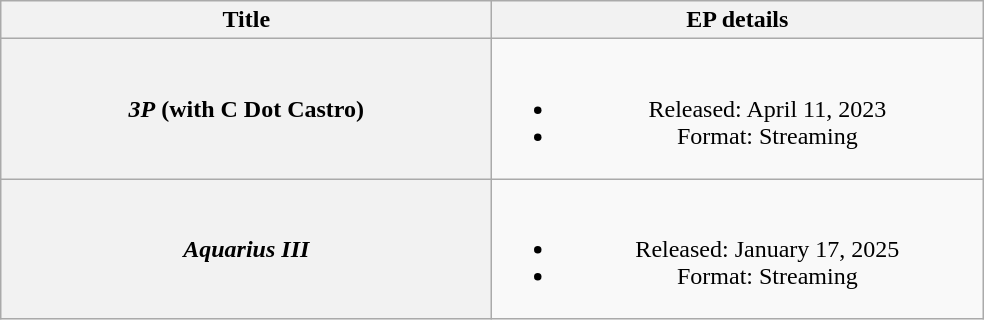<table class="wikitable plainrowheaders" style="text-align:center;">
<tr>
<th scope="col" style="width:20em;">Title</th>
<th scope="col" style="width:20em;">EP details</th>
</tr>
<tr>
<th scope="row"><em>3P</em> <span>(with C Dot Castro)</span></th>
<td><br><ul><li>Released: April 11, 2023</li><li>Format: Streaming</li></ul></td>
</tr>
<tr>
<th scope="row"><em>Aquarius III</em></th>
<td><br><ul><li>Released: January 17, 2025</li><li>Format: Streaming</li></ul></td>
</tr>
</table>
